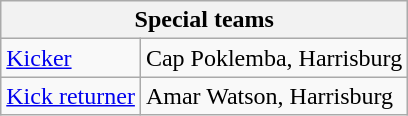<table class="wikitable">
<tr>
<th colspan="6">Special teams</th>
</tr>
<tr>
<td><a href='#'>Kicker</a></td>
<td>Cap Poklemba, Harrisburg</td>
</tr>
<tr>
<td><a href='#'>Kick returner</a></td>
<td>Amar Watson, Harrisburg</td>
</tr>
</table>
